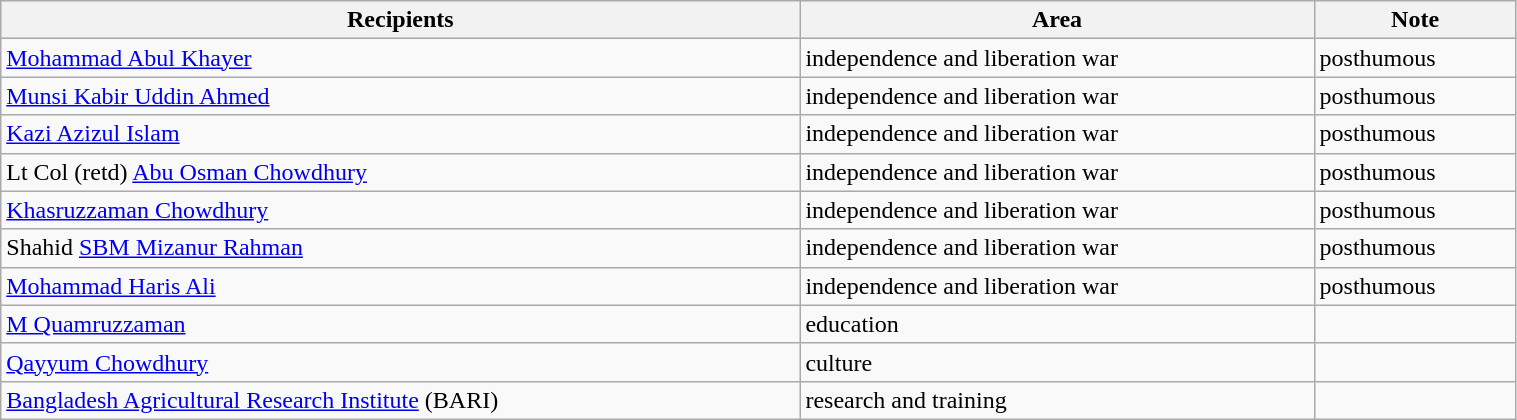<table class="wikitable" style="width:80%;">
<tr>
<th>Recipients</th>
<th>Area</th>
<th>Note</th>
</tr>
<tr>
<td><a href='#'>Mohammad Abul Khayer</a></td>
<td>independence and liberation war</td>
<td>posthumous</td>
</tr>
<tr>
<td><a href='#'>Munsi Kabir Uddin Ahmed</a></td>
<td>independence and liberation war</td>
<td>posthumous</td>
</tr>
<tr>
<td><a href='#'>Kazi Azizul Islam</a></td>
<td>independence and liberation war</td>
<td>posthumous</td>
</tr>
<tr>
<td>Lt Col (retd) <a href='#'>Abu Osman Chowdhury</a></td>
<td>independence and liberation war</td>
<td>posthumous</td>
</tr>
<tr>
<td><a href='#'>Khasruzzaman Chowdhury</a></td>
<td>independence and liberation war</td>
<td>posthumous</td>
</tr>
<tr>
<td>Shahid <a href='#'>SBM Mizanur Rahman</a></td>
<td>independence and liberation war</td>
<td>posthumous</td>
</tr>
<tr>
<td><a href='#'>Mohammad Haris Ali</a></td>
<td>independence and liberation war</td>
<td>posthumous</td>
</tr>
<tr>
<td><a href='#'>M Quamruzzaman</a></td>
<td>education</td>
<td></td>
</tr>
<tr>
<td><a href='#'>Qayyum Chowdhury</a></td>
<td>culture</td>
<td></td>
</tr>
<tr>
<td><a href='#'>Bangladesh Agricultural Research Institute</a> (BARI)</td>
<td>research and training</td>
<td></td>
</tr>
</table>
